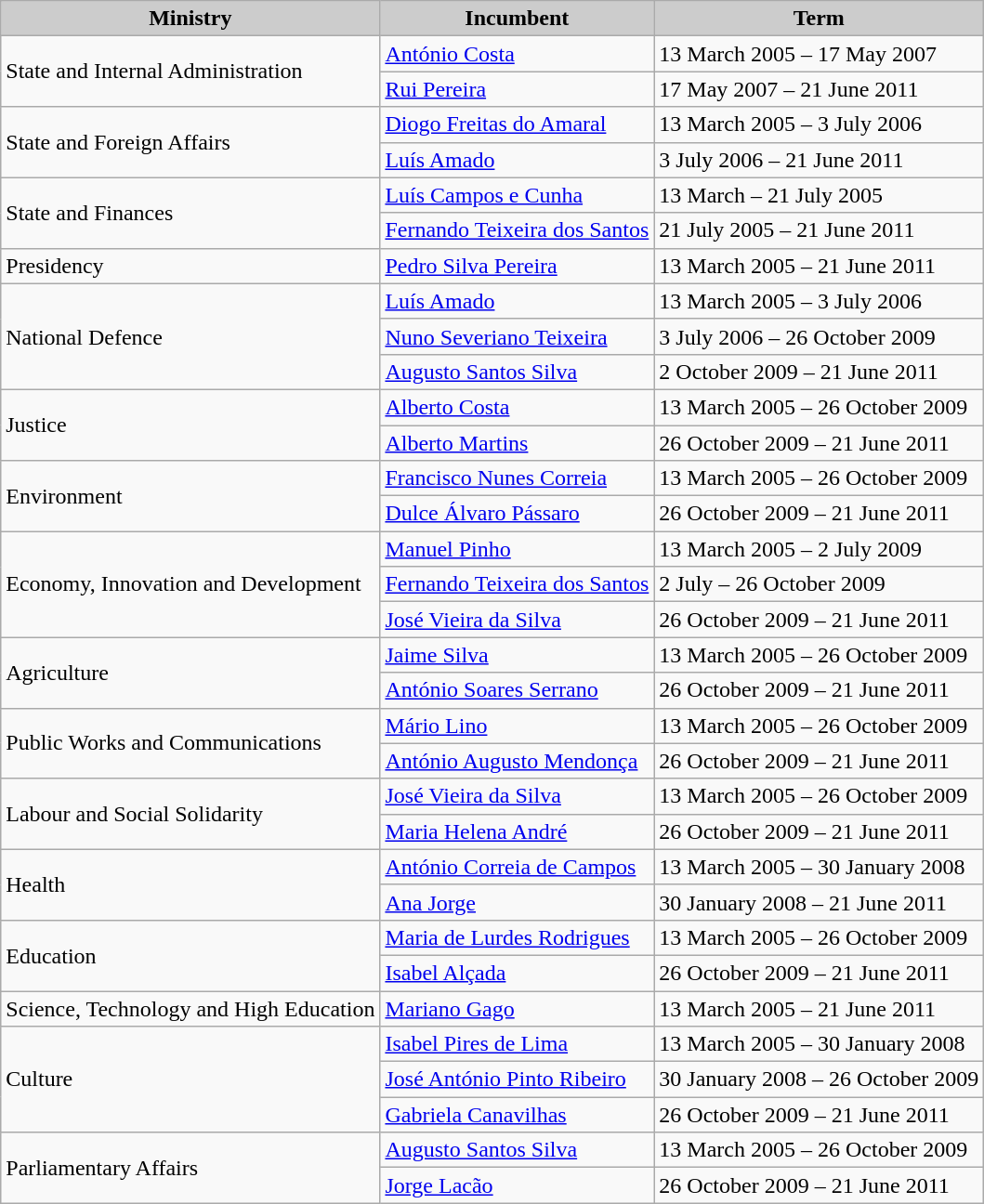<table class="wikitable">
<tr>
<th style="background:#ccc;">Ministry</th>
<th style="background:#ccc;">Incumbent</th>
<th style="background:#ccc;">Term</th>
</tr>
<tr>
<td rowspan=2>State and Internal Administration</td>
<td><a href='#'>António Costa</a></td>
<td>13 March 2005 – 17 May 2007</td>
</tr>
<tr>
<td><a href='#'>Rui Pereira</a></td>
<td>17 May 2007 – 21 June 2011</td>
</tr>
<tr>
<td rowspan=2>State and Foreign Affairs</td>
<td><a href='#'>Diogo Freitas do Amaral</a></td>
<td>13 March 2005 – 3 July 2006</td>
</tr>
<tr>
<td><a href='#'>Luís Amado</a></td>
<td>3 July 2006 – 21 June 2011</td>
</tr>
<tr>
<td rowspan=2>State and Finances</td>
<td><a href='#'>Luís Campos e Cunha</a></td>
<td>13 March – 21 July 2005</td>
</tr>
<tr>
<td><a href='#'>Fernando Teixeira dos Santos</a></td>
<td>21 July 2005 – 21 June 2011</td>
</tr>
<tr>
<td>Presidency</td>
<td><a href='#'>Pedro Silva Pereira</a></td>
<td>13 March 2005 – 21 June 2011</td>
</tr>
<tr>
<td rowspan=3>National Defence</td>
<td><a href='#'>Luís Amado</a></td>
<td>13 March 2005 – 3 July 2006</td>
</tr>
<tr>
<td><a href='#'>Nuno Severiano Teixeira</a></td>
<td>3 July 2006 – 26 October 2009</td>
</tr>
<tr>
<td><a href='#'>Augusto Santos Silva</a></td>
<td>2 October 2009 – 21 June 2011</td>
</tr>
<tr>
<td rowspan=2>Justice</td>
<td><a href='#'>Alberto Costa</a></td>
<td>13 March 2005 – 26 October 2009</td>
</tr>
<tr>
<td><a href='#'>Alberto Martins</a></td>
<td>26 October 2009 – 21 June 2011</td>
</tr>
<tr>
<td rowspan=2>Environment</td>
<td><a href='#'>Francisco Nunes Correia</a></td>
<td>13 March 2005 – 26 October 2009</td>
</tr>
<tr>
<td><a href='#'>Dulce Álvaro Pássaro</a></td>
<td>26 October 2009 – 21 June 2011</td>
</tr>
<tr>
<td rowspan=3>Economy, Innovation and Development</td>
<td><a href='#'>Manuel Pinho</a></td>
<td>13 March 2005 – 2 July 2009</td>
</tr>
<tr>
<td><a href='#'>Fernando Teixeira dos Santos</a></td>
<td>2 July – 26 October 2009</td>
</tr>
<tr>
<td><a href='#'>José Vieira da Silva</a></td>
<td>26 October 2009 – 21 June 2011</td>
</tr>
<tr>
<td rowspan=2>Agriculture</td>
<td><a href='#'>Jaime Silva</a></td>
<td>13 March 2005 – 26 October 2009</td>
</tr>
<tr>
<td><a href='#'>António Soares Serrano</a></td>
<td>26 October 2009 – 21 June 2011</td>
</tr>
<tr>
<td rowspan=2>Public Works and Communications</td>
<td><a href='#'>Mário Lino</a></td>
<td>13 March 2005 – 26 October 2009</td>
</tr>
<tr>
<td><a href='#'>António Augusto Mendonça</a></td>
<td>26 October 2009 – 21 June 2011</td>
</tr>
<tr>
<td rowspan=2>Labour and Social Solidarity</td>
<td><a href='#'>José Vieira da Silva</a></td>
<td>13 March 2005 – 26 October 2009</td>
</tr>
<tr>
<td><a href='#'>Maria Helena André</a></td>
<td>26 October 2009 – 21 June 2011</td>
</tr>
<tr>
<td rowspan=2>Health</td>
<td><a href='#'>António Correia de Campos</a></td>
<td>13 March 2005 – 30 January 2008</td>
</tr>
<tr>
<td><a href='#'>Ana Jorge</a></td>
<td>30 January 2008 – 21 June 2011</td>
</tr>
<tr>
<td rowspan=2>Education</td>
<td><a href='#'>Maria de Lurdes Rodrigues</a></td>
<td>13 March 2005 – 26 October 2009</td>
</tr>
<tr>
<td><a href='#'>Isabel Alçada</a></td>
<td>26 October 2009 – 21 June 2011</td>
</tr>
<tr>
<td>Science, Technology and High Education</td>
<td><a href='#'>Mariano Gago</a></td>
<td>13 March 2005 – 21 June 2011</td>
</tr>
<tr>
<td rowspan=3>Culture</td>
<td><a href='#'>Isabel Pires de Lima</a></td>
<td>13 March 2005 – 30 January 2008</td>
</tr>
<tr>
<td><a href='#'>José António Pinto Ribeiro</a></td>
<td>30 January 2008 – 26 October 2009</td>
</tr>
<tr>
<td><a href='#'>Gabriela Canavilhas</a></td>
<td>26 October 2009 – 21 June 2011</td>
</tr>
<tr>
<td rowspan=2>Parliamentary Affairs</td>
<td><a href='#'>Augusto Santos Silva</a></td>
<td>13 March 2005 – 26 October 2009</td>
</tr>
<tr>
<td><a href='#'>Jorge Lacão</a></td>
<td>26 October 2009 – 21 June 2011</td>
</tr>
</table>
